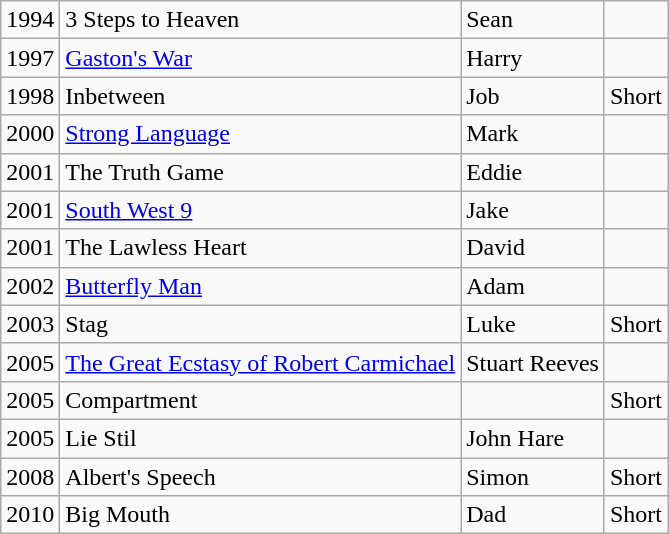<table class="wikitable">
<tr>
<td>1994</td>
<td>3 Steps to Heaven</td>
<td>Sean</td>
<td></td>
</tr>
<tr>
<td>1997</td>
<td><a href='#'>Gaston's War</a></td>
<td>Harry</td>
<td></td>
</tr>
<tr>
<td>1998</td>
<td>Inbetween</td>
<td>Job</td>
<td>Short</td>
</tr>
<tr>
<td>2000</td>
<td><a href='#'>Strong Language</a></td>
<td>Mark</td>
<td></td>
</tr>
<tr>
<td>2001</td>
<td>The Truth Game</td>
<td>Eddie</td>
<td></td>
</tr>
<tr>
<td>2001</td>
<td><a href='#'>South West 9</a></td>
<td>Jake</td>
<td></td>
</tr>
<tr>
<td>2001</td>
<td>The Lawless Heart</td>
<td>David</td>
<td></td>
</tr>
<tr>
<td>2002</td>
<td><a href='#'>Butterfly Man</a></td>
<td>Adam</td>
<td></td>
</tr>
<tr>
<td>2003</td>
<td>Stag</td>
<td>Luke</td>
<td>Short</td>
</tr>
<tr>
<td>2005</td>
<td><a href='#'>The Great Ecstasy of Robert Carmichael</a></td>
<td>Stuart Reeves</td>
<td></td>
</tr>
<tr>
<td>2005</td>
<td>Compartment</td>
<td></td>
<td>Short</td>
</tr>
<tr>
<td>2005</td>
<td>Lie Stil</td>
<td>John Hare</td>
<td></td>
</tr>
<tr>
<td>2008</td>
<td>Albert's Speech</td>
<td>Simon</td>
<td>Short</td>
</tr>
<tr>
<td>2010</td>
<td>Big Mouth</td>
<td>Dad</td>
<td>Short</td>
</tr>
</table>
